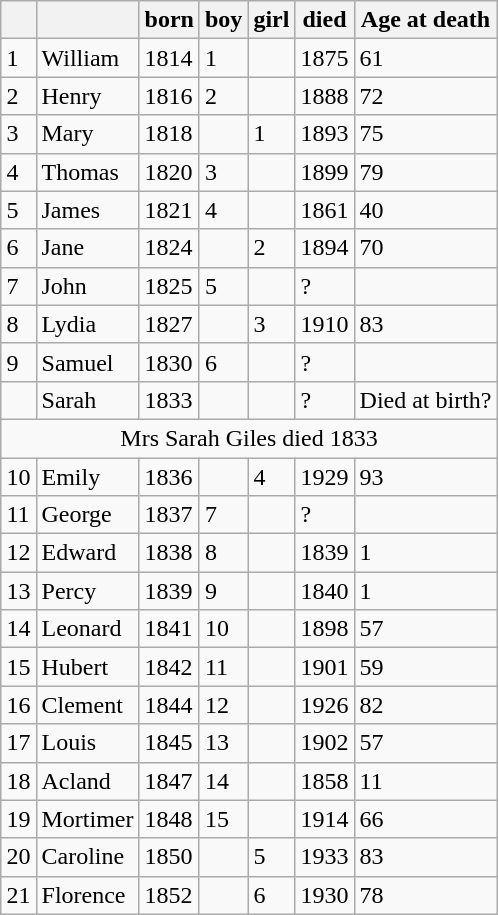<table class="wikitable" style="margin:1em auto;">
<tr>
<th></th>
<th></th>
<th>born</th>
<th>boy</th>
<th>girl</th>
<th>died</th>
<th>Age at death</th>
</tr>
<tr>
<td>1</td>
<td>William</td>
<td>1814</td>
<td>1</td>
<td></td>
<td>1875</td>
<td>61</td>
</tr>
<tr>
<td>2</td>
<td>Henry</td>
<td>1816</td>
<td>2</td>
<td></td>
<td>1888</td>
<td>72</td>
</tr>
<tr>
<td>3</td>
<td>Mary</td>
<td>1818</td>
<td></td>
<td>1</td>
<td>1893</td>
<td>75</td>
</tr>
<tr>
<td>4</td>
<td>Thomas</td>
<td>1820</td>
<td>3</td>
<td></td>
<td>1899</td>
<td>79</td>
</tr>
<tr>
<td>5</td>
<td>James</td>
<td>1821</td>
<td>4</td>
<td></td>
<td>1861</td>
<td>40</td>
</tr>
<tr>
<td>6</td>
<td>Jane</td>
<td>1824</td>
<td></td>
<td>2</td>
<td>1894</td>
<td>70</td>
</tr>
<tr>
<td>7</td>
<td>John</td>
<td>1825</td>
<td>5</td>
<td></td>
<td>?</td>
<td></td>
</tr>
<tr>
<td>8</td>
<td>Lydia</td>
<td>1827</td>
<td></td>
<td>3</td>
<td>1910</td>
<td>83</td>
</tr>
<tr>
<td>9</td>
<td>Samuel</td>
<td>1830</td>
<td>6</td>
<td></td>
<td>?</td>
<td></td>
</tr>
<tr>
<td></td>
<td>Sarah</td>
<td>1833</td>
<td></td>
<td></td>
<td>?</td>
<td>Died at birth?</td>
</tr>
<tr align=center>
<td colspan=7>Mrs Sarah Giles died 1833</td>
</tr>
<tr>
<td>10</td>
<td>Emily</td>
<td>1836</td>
<td></td>
<td>4</td>
<td>1929</td>
<td>93</td>
</tr>
<tr>
<td>11</td>
<td>George</td>
<td>1837</td>
<td>7</td>
<td></td>
<td>?</td>
<td></td>
</tr>
<tr>
<td>12</td>
<td>Edward</td>
<td>1838</td>
<td>8</td>
<td></td>
<td>1839</td>
<td>1</td>
</tr>
<tr>
<td>13</td>
<td>Percy</td>
<td>1839</td>
<td>9</td>
<td></td>
<td>1840</td>
<td>1</td>
</tr>
<tr>
<td>14</td>
<td>Leonard</td>
<td>1841</td>
<td>10</td>
<td></td>
<td>1898</td>
<td>57</td>
</tr>
<tr>
<td>15</td>
<td>Hubert</td>
<td>1842</td>
<td>11</td>
<td></td>
<td>1901</td>
<td>59</td>
</tr>
<tr>
<td>16</td>
<td>Clement</td>
<td>1844</td>
<td>12</td>
<td></td>
<td>1926</td>
<td>82</td>
</tr>
<tr>
<td>17</td>
<td>Louis</td>
<td>1845</td>
<td>13</td>
<td></td>
<td>1902</td>
<td>57</td>
</tr>
<tr>
<td>18</td>
<td>Acland</td>
<td>1847</td>
<td>14</td>
<td></td>
<td>1858</td>
<td>11</td>
</tr>
<tr>
<td>19</td>
<td>Mortimer</td>
<td>1848</td>
<td>15</td>
<td></td>
<td>1914</td>
<td>66</td>
</tr>
<tr>
<td>20</td>
<td>Caroline</td>
<td>1850</td>
<td></td>
<td>5</td>
<td>1933</td>
<td>83</td>
</tr>
<tr>
<td>21</td>
<td>Florence</td>
<td>1852</td>
<td></td>
<td>6</td>
<td>1930</td>
<td>78</td>
</tr>
</table>
